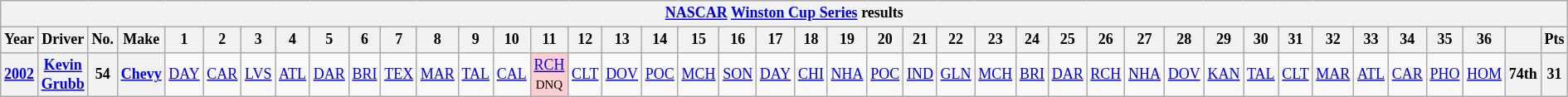<table class="wikitable" style="text-align:center; font-size:75%">
<tr>
<th colspan=45><a href='#'>NASCAR</a> <a href='#'>Winston Cup Series</a> results</th>
</tr>
<tr>
<th>Year</th>
<th>Driver</th>
<th>No.</th>
<th>Make</th>
<th>1</th>
<th>2</th>
<th>3</th>
<th>4</th>
<th>5</th>
<th>6</th>
<th>7</th>
<th>8</th>
<th>9</th>
<th>10</th>
<th>11</th>
<th>12</th>
<th>13</th>
<th>14</th>
<th>15</th>
<th>16</th>
<th>17</th>
<th>18</th>
<th>19</th>
<th>20</th>
<th>21</th>
<th>22</th>
<th>23</th>
<th>24</th>
<th>25</th>
<th>26</th>
<th>27</th>
<th>28</th>
<th>29</th>
<th>30</th>
<th>31</th>
<th>32</th>
<th>33</th>
<th>34</th>
<th>35</th>
<th>36</th>
<th></th>
<th>Pts</th>
</tr>
<tr>
<th><a href='#'>2002</a></th>
<th><a href='#'>Kevin Grubb</a></th>
<th>54</th>
<th><a href='#'>Chevy</a></th>
<td><a href='#'>DAY</a></td>
<td><a href='#'>CAR</a></td>
<td><a href='#'>LVS</a></td>
<td><a href='#'>ATL</a></td>
<td><a href='#'>DAR</a></td>
<td><a href='#'>BRI</a></td>
<td><a href='#'>TEX</a></td>
<td><a href='#'>MAR</a></td>
<td><a href='#'>TAL</a></td>
<td><a href='#'>CAL</a></td>
<td style="background:#FFCFCF;"><a href='#'>RCH</a><br><small>DNQ</small></td>
<td><a href='#'>CLT</a></td>
<td><a href='#'>DOV</a></td>
<td><a href='#'>POC</a></td>
<td><a href='#'>MCH</a></td>
<td><a href='#'>SON</a></td>
<td><a href='#'>DAY</a></td>
<td><a href='#'>CHI</a></td>
<td><a href='#'>NHA</a></td>
<td><a href='#'>POC</a></td>
<td><a href='#'>IND</a></td>
<td><a href='#'>GLN</a></td>
<td><a href='#'>MCH</a></td>
<td><a href='#'>BRI</a></td>
<td><a href='#'>DAR</a></td>
<td><a href='#'>RCH</a></td>
<td><a href='#'>NHA</a></td>
<td><a href='#'>DOV</a></td>
<td><a href='#'>KAN</a></td>
<td><a href='#'>TAL</a></td>
<td><a href='#'>CLT</a></td>
<td><a href='#'>MAR</a></td>
<td><a href='#'>ATL</a></td>
<td><a href='#'>CAR</a></td>
<td><a href='#'>PHO</a></td>
<td><a href='#'>HOM</a></td>
<th>74th</th>
<th>31</th>
</tr>
</table>
